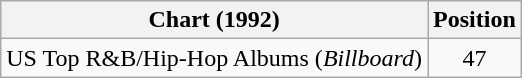<table class="wikitable plainrowheaders">
<tr>
<th>Chart (1992)</th>
<th>Position</th>
</tr>
<tr>
<td>US Top R&B/Hip-Hop Albums (<em>Billboard</em>)</td>
<td align="center">47</td>
</tr>
</table>
